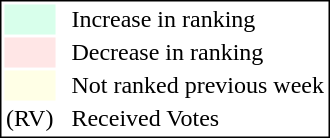<table style="border:1px solid black;">
<tr>
<td style="background:#D8FFEB; width:20px;"></td>
<td> </td>
<td>Increase in ranking</td>
</tr>
<tr>
<td style="background:#FFE6E6; width:20px;"></td>
<td> </td>
<td>Decrease in ranking</td>
</tr>
<tr>
<td style="background:#FFFFE6; width:20px;"></td>
<td> </td>
<td>Not ranked previous week</td>
</tr>
<tr>
<td>(RV)</td>
<td> </td>
<td>Received Votes</td>
</tr>
</table>
